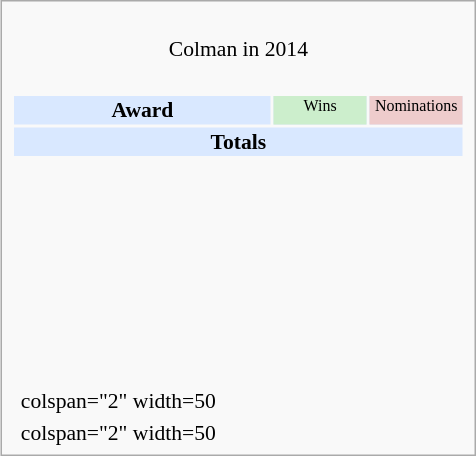<table class="infobox" style="width: 22em; text-align: left; font-size: 90%; vertical-align: middle;">
<tr>
<td colspan="3" style="text-align:center;"><br>Colman in 2014</td>
</tr>
<tr>
<td colspan="3"><br><table class="collapsible collapsed" style="width:100%;">
<tr style="background:#d9e8ff; text-align:center;">
<th style="vertical-align: middle;">Award</th>
<td style="background:#cec; font-size:8pt; width:60px;">Wins</td>
<td style="background:#ecc; font-size:8pt; width:60px;">Nominations</td>
</tr>
<tr style="background:#d9e8ff;">
<td colspan="3" style="text-align:center;"><strong>Totals</strong></td>
</tr>
<tr>
<td style="text-align:center;"><br></td>
<td></td>
<td></td>
</tr>
<tr>
<td style="text-align:center;"><br></td>
<td></td>
<td></td>
</tr>
<tr>
<td style="text-align:center;"><br></td>
<td></td>
<td></td>
</tr>
<tr>
<td style="text-align:center;"><br></td>
<td></td>
<td></td>
</tr>
<tr>
<td style="text-align:center;"><br></td>
<td></td>
<td></td>
</tr>
<tr>
<td style="text-align:center;"><br></td>
<td></td>
<td></td>
</tr>
<tr>
<td style="text-align:center;"><br></td>
<td></td>
<td></td>
</tr>
<tr>
</tr>
</table>
</td>
</tr>
<tr>
<td></td>
<td>colspan="2" width=50 </td>
</tr>
<tr>
<td></td>
<td>colspan="2" width=50 </td>
</tr>
</table>
